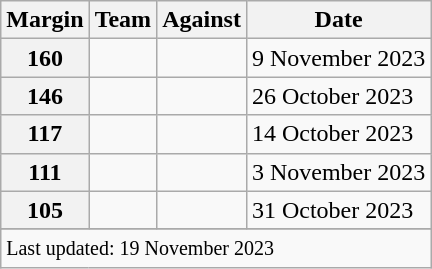<table class="wikitable sortable">
<tr>
<th data-sort-type=number>Margin</th>
<th>Team</th>
<th>Against</th>
<th data-sort-type=date>Date</th>
</tr>
<tr>
<th>160</th>
<td></td>
<td></td>
<td>9 November 2023</td>
</tr>
<tr>
<th>146</th>
<td></td>
<td></td>
<td>26 October 2023</td>
</tr>
<tr>
<th>117</th>
<td></td>
<td></td>
<td>14 October 2023</td>
</tr>
<tr>
<th>111</th>
<td></td>
<td></td>
<td>3 November 2023</td>
</tr>
<tr>
<th>105</th>
<td></td>
<td></td>
<td>31 October 2023</td>
</tr>
<tr>
</tr>
<tr class="sortbottom">
<td colspan="4"><small>Last updated: 19 November 2023</small></td>
</tr>
</table>
